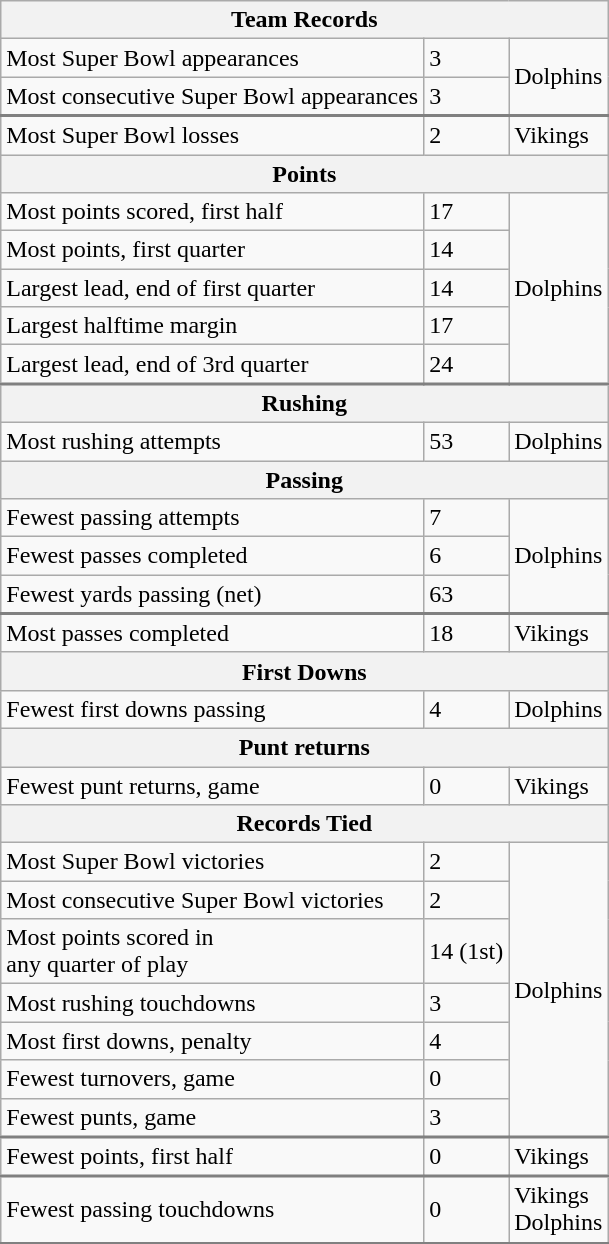<table class="wikitable">
<tr>
<th colspan=3>Team Records</th>
</tr>
<tr>
<td>Most Super Bowl appearances</td>
<td>3</td>
<td rowspan=2>Dolphins</td>
</tr>
<tr style="border-bottom: 2px solid gray">
<td>Most consecutive Super Bowl appearances</td>
<td>3</td>
</tr>
<tr>
<td>Most Super Bowl losses</td>
<td>2</td>
<td>Vikings</td>
</tr>
<tr>
<th colspan=3>Points</th>
</tr>
<tr>
<td>Most points scored, first half</td>
<td>17</td>
<td rowspan=5>Dolphins</td>
</tr>
<tr>
<td>Most points, first quarter</td>
<td>14</td>
</tr>
<tr>
<td>Largest lead, end of first quarter</td>
<td>14</td>
</tr>
<tr>
<td>Largest halftime margin</td>
<td>17</td>
</tr>
<tr style="border-bottom: 2px solid gray">
<td>Largest lead, end of 3rd quarter</td>
<td>24</td>
</tr>
<tr>
<th colspan=3>Rushing</th>
</tr>
<tr>
<td>Most rushing attempts</td>
<td>53</td>
<td>Dolphins</td>
</tr>
<tr>
<th colspan=3>Passing</th>
</tr>
<tr>
<td>Fewest passing attempts</td>
<td>7</td>
<td rowspan=3>Dolphins</td>
</tr>
<tr>
<td>Fewest passes completed</td>
<td>6</td>
</tr>
<tr style="border-bottom: 2px solid gray">
<td>Fewest yards passing (net)</td>
<td>63</td>
</tr>
<tr>
<td>Most passes completed</td>
<td>18</td>
<td>Vikings</td>
</tr>
<tr>
<th colspan=3>First Downs</th>
</tr>
<tr>
<td>Fewest first downs passing</td>
<td>4</td>
<td>Dolphins</td>
</tr>
<tr>
<th colspan=3>Punt returns</th>
</tr>
<tr>
<td>Fewest punt returns, game</td>
<td>0</td>
<td>Vikings</td>
</tr>
<tr>
<th colspan=3>Records Tied</th>
</tr>
<tr>
<td>Most Super Bowl victories</td>
<td>2</td>
<td rowspan=7>Dolphins</td>
</tr>
<tr>
<td>Most consecutive Super Bowl victories</td>
<td>2</td>
</tr>
<tr>
<td>Most points scored in<br>any quarter of play</td>
<td>14 (1st)</td>
</tr>
<tr>
<td>Most rushing touchdowns</td>
<td>3</td>
</tr>
<tr>
<td>Most first downs, penalty</td>
<td>4</td>
</tr>
<tr>
<td>Fewest turnovers, game</td>
<td>0</td>
</tr>
<tr style="border-bottom: 2px solid gray">
<td>Fewest punts, game</td>
<td>3</td>
</tr>
<tr style="border-bottom: 2px solid gray">
<td>Fewest points, first half</td>
<td>0</td>
<td>Vikings</td>
</tr>
<tr style="border-bottom: 2px solid gray">
<td>Fewest passing touchdowns</td>
<td>0</td>
<td>Vikings<br> Dolphins</td>
</tr>
</table>
